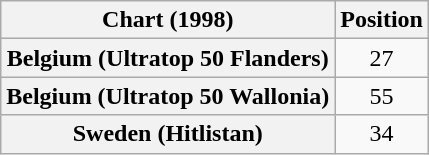<table class="wikitable sortable plainrowheaders" style="text-align:center">
<tr>
<th>Chart (1998)</th>
<th>Position</th>
</tr>
<tr>
<th scope="row">Belgium (Ultratop 50 Flanders)</th>
<td>27</td>
</tr>
<tr>
<th scope="row">Belgium (Ultratop 50 Wallonia)</th>
<td>55</td>
</tr>
<tr>
<th scope="row">Sweden (Hitlistan)</th>
<td>34</td>
</tr>
</table>
